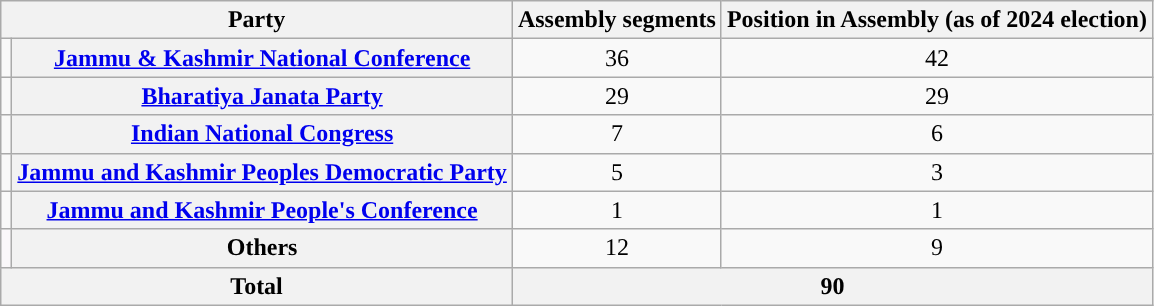<table class="wikitable" style="text-align:center">
<tr>
<th colspan=2>Party</th>
<th>Assembly segments</th>
<th>Position in Assembly (as of 2024 election)</th>
</tr>
<tr>
<td></td>
<th><a href='#'>Jammu & Kashmir National Conference</a></th>
<td>36</td>
<td>42</td>
</tr>
<tr>
<td></td>
<th><a href='#'>Bharatiya Janata Party</a></th>
<td>29</td>
<td>29</td>
</tr>
<tr>
<td></td>
<th><a href='#'>Indian National Congress</a></th>
<td>7</td>
<td>6</td>
</tr>
<tr>
<td></td>
<th><a href='#'>Jammu and Kashmir Peoples Democratic Party</a></th>
<td>5</td>
<td>3</td>
</tr>
<tr>
<td></td>
<th><a href='#'>Jammu and Kashmir People's Conference</a></th>
<td>1</td>
<td>1</td>
</tr>
<tr>
<td bgcolor=#FAF8FA></td>
<th>Others</th>
<td>12</td>
<td>9</td>
</tr>
<tr>
<th colspan=2>Total</th>
<th colspan=2>90</th>
</tr>
</table>
